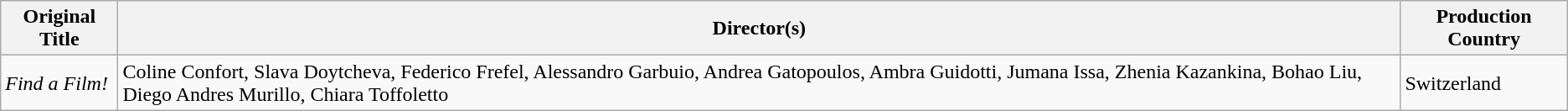<table class="wikitable">
<tr>
<th>Original Title</th>
<th>Director(s)</th>
<th>Production Country</th>
</tr>
<tr>
<td><em>Find a Film!</em></td>
<td>Coline Confort, Slava Doytcheva, Federico Frefel, Alessandro Garbuio, Andrea Gatopoulos, Ambra Guidotti, Jumana Issa, Zhenia Kazankina, Bohao Liu, Diego Andres Murillo, Chiara Toffoletto</td>
<td>Switzerland</td>
</tr>
</table>
